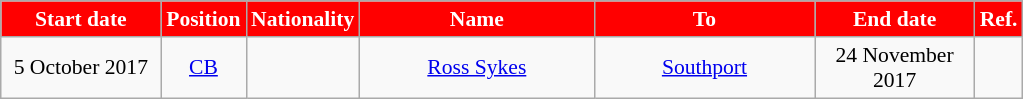<table class="wikitable"  style="text-align:center; font-size:90%; ">
<tr>
<th style="background:#FF0000; color:white; width:100px;">Start date</th>
<th style="background:#FF0000; color:white; width:50px;">Position</th>
<th style="background:#FF0000; color:white; width:50px;">Nationality</th>
<th style="background:#FF0000; color:white; width:150px;">Name</th>
<th style="background:#FF0000; color:white; width:140px;">To</th>
<th style="background:#FF0000; color:white; width:100px;">End date</th>
<th style="background:#FF0000; color:white; width:25px;">Ref.</th>
</tr>
<tr>
<td>5 October 2017</td>
<td><a href='#'>CB</a></td>
<td></td>
<td><a href='#'>Ross Sykes</a></td>
<td><a href='#'>Southport</a></td>
<td>24 November 2017</td>
<td></td>
</tr>
</table>
